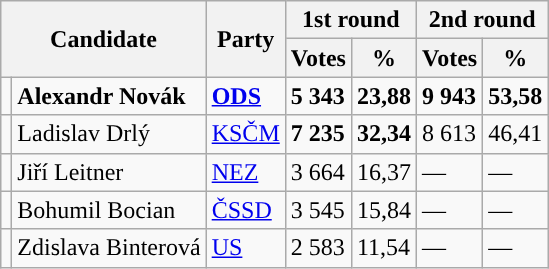<table class="wikitable sortable">
<tr>
<th colspan="2" rowspan="2">Candidate</th>
<th rowspan="2">Party</th>
<th colspan="2">1st round</th>
<th colspan="2">2nd round</th>
</tr>
<tr>
<th>Votes</th>
<th>%</th>
<th>Votes</th>
<th>%</th>
</tr>
<tr>
<td style="background-color:"></td>
<td><strong>Alexandr Novák</strong></td>
<td><a href='#'><strong>ODS</strong></a></td>
<td><strong>5 343</strong></td>
<td><strong>23,88</strong></td>
<td><strong>9 943</strong></td>
<td><strong>53,58</strong></td>
</tr>
<tr>
<td style="background-color:"></td>
<td>Ladislav Drlý</td>
<td><a href='#'>KSČM</a></td>
<td><strong>7 235</strong></td>
<td><strong>32,34</strong></td>
<td>8 613</td>
<td>46,41</td>
</tr>
<tr>
<td style="background-color:"></td>
<td>Jiří Leitner</td>
<td><a href='#'>NEZ</a></td>
<td>3 664</td>
<td>16,37</td>
<td>—</td>
<td>—</td>
</tr>
<tr>
<td style="background-color:"></td>
<td>Bohumil Bocian</td>
<td><a href='#'>ČSSD</a></td>
<td>3 545</td>
<td>15,84</td>
<td>—</td>
<td>—</td>
</tr>
<tr>
<td style="background-color:"></td>
<td>Zdislava Binterová</td>
<td><a href='#'>US</a></td>
<td>2 583</td>
<td>11,54</td>
<td>—</td>
<td>—</td>
</tr>
</table>
